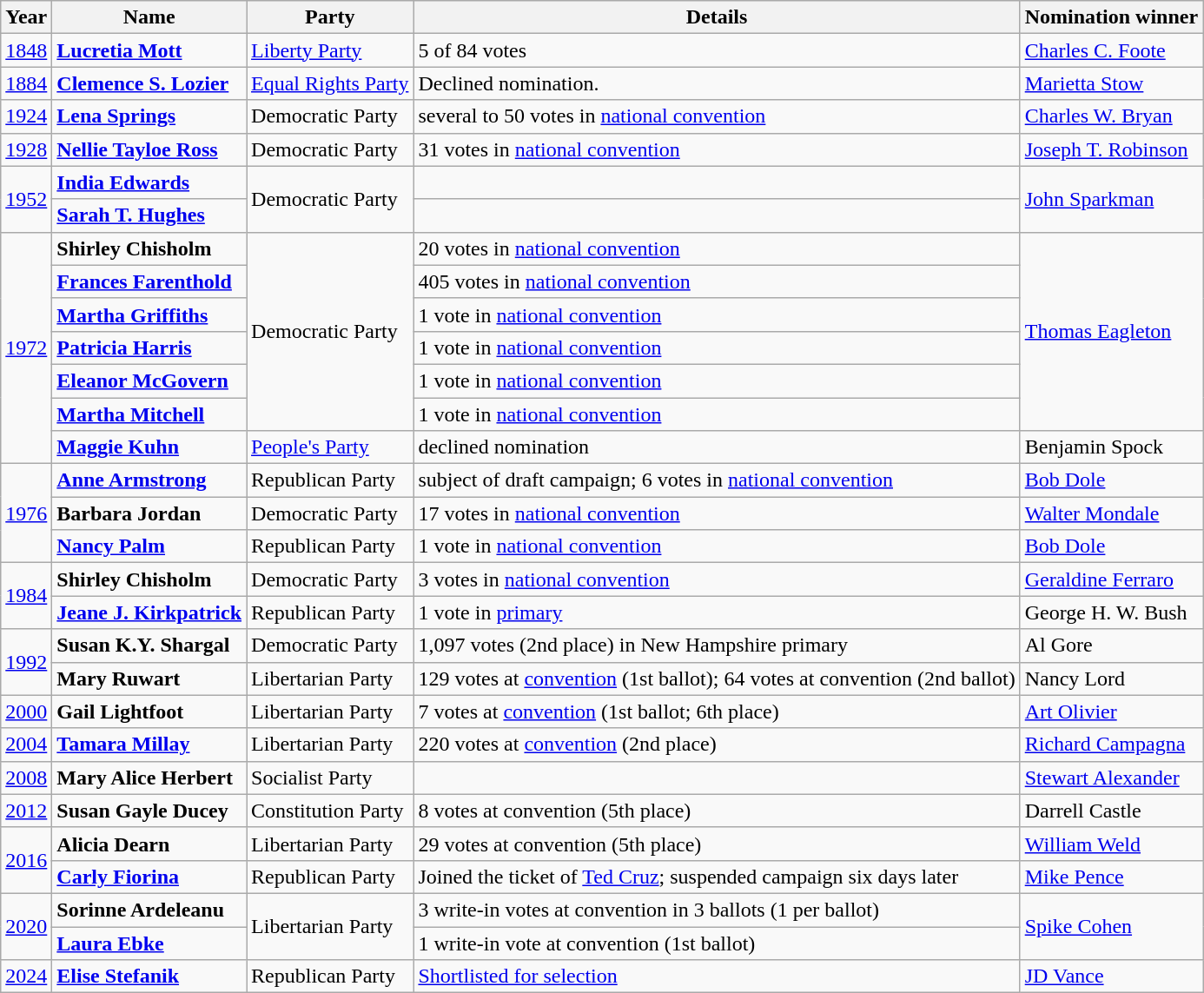<table class="wikitable sortable">
<tr>
<th>Year</th>
<th>Name</th>
<th>Party</th>
<th>Details</th>
<th>Nomination winner</th>
</tr>
<tr>
<td><a href='#'>1848</a></td>
<td><strong><a href='#'>Lucretia Mott</a></strong></td>
<td><a href='#'>Liberty Party</a></td>
<td>5 of 84 votes</td>
<td><a href='#'>Charles C. Foote</a></td>
</tr>
<tr>
<td><a href='#'>1884</a></td>
<td><strong><a href='#'>Clemence S. Lozier</a></strong></td>
<td><a href='#'>Equal Rights Party</a></td>
<td>Declined nomination.</td>
<td><a href='#'>Marietta Stow</a></td>
</tr>
<tr>
<td><a href='#'>1924</a></td>
<td><strong><a href='#'>Lena Springs</a></strong></td>
<td>Democratic Party</td>
<td>several to 50 votes in <a href='#'>national convention</a></td>
<td><a href='#'>Charles W. Bryan</a></td>
</tr>
<tr>
<td><a href='#'>1928</a></td>
<td><strong><a href='#'>Nellie Tayloe Ross</a></strong></td>
<td>Democratic Party</td>
<td>31 votes in <a href='#'>national convention</a></td>
<td><a href='#'>Joseph T. Robinson</a></td>
</tr>
<tr>
<td rowspan="2"><a href='#'>1952</a></td>
<td><strong><a href='#'>India Edwards</a></strong></td>
<td rowspan="2">Democratic Party</td>
<td></td>
<td rowspan="2"><a href='#'>John Sparkman</a></td>
</tr>
<tr>
<td><strong><a href='#'>Sarah T. Hughes</a></strong></td>
<td></td>
</tr>
<tr>
<td rowspan="7"><a href='#'>1972</a></td>
<td><strong>Shirley Chisholm</strong></td>
<td rowspan="6">Democratic Party</td>
<td>20 votes in <a href='#'>national convention</a></td>
<td rowspan="6"><a href='#'>Thomas Eagleton</a></td>
</tr>
<tr>
<td><strong><a href='#'>Frances Farenthold</a></strong></td>
<td>405 votes in <a href='#'>national convention</a></td>
</tr>
<tr>
<td><strong><a href='#'>Martha Griffiths</a></strong></td>
<td>1 vote in <a href='#'>national convention</a></td>
</tr>
<tr>
<td><strong><a href='#'>Patricia Harris</a></strong></td>
<td>1 vote in <a href='#'>national convention</a></td>
</tr>
<tr>
<td><strong><a href='#'>Eleanor McGovern</a></strong></td>
<td>1 vote in <a href='#'>national convention</a></td>
</tr>
<tr>
<td><strong><a href='#'>Martha Mitchell</a></strong></td>
<td>1 vote in <a href='#'>national convention</a></td>
</tr>
<tr>
<td><strong><a href='#'>Maggie Kuhn</a></strong></td>
<td><a href='#'>People's Party</a></td>
<td>declined nomination</td>
<td>Benjamin Spock</td>
</tr>
<tr>
<td rowspan="3"><a href='#'>1976</a></td>
<td><strong><a href='#'>Anne Armstrong</a></strong></td>
<td>Republican Party</td>
<td>subject of draft campaign; 6 votes in <a href='#'>national convention</a></td>
<td><a href='#'>Bob Dole</a></td>
</tr>
<tr>
<td><strong>Barbara Jordan</strong></td>
<td>Democratic Party</td>
<td>17 votes in <a href='#'>national convention</a></td>
<td><a href='#'>Walter Mondale</a></td>
</tr>
<tr>
<td><strong><a href='#'>Nancy Palm</a></strong></td>
<td>Republican Party</td>
<td>1 vote in <a href='#'>national convention</a></td>
<td><a href='#'>Bob Dole</a></td>
</tr>
<tr>
<td rowspan="2"><a href='#'>1984</a></td>
<td><strong>Shirley Chisholm</strong></td>
<td>Democratic Party</td>
<td>3 votes in <a href='#'>national convention</a></td>
<td><a href='#'>Geraldine Ferraro</a></td>
</tr>
<tr>
<td><strong><a href='#'>Jeane J. Kirkpatrick</a></strong></td>
<td>Republican Party</td>
<td>1 vote in <a href='#'>primary</a></td>
<td>George H. W. Bush</td>
</tr>
<tr>
<td rowspan="2"><a href='#'>1992</a></td>
<td><strong>Susan K.Y. Shargal</strong></td>
<td>Democratic Party</td>
<td>1,097 votes (2nd place) in New Hampshire primary</td>
<td>Al Gore</td>
</tr>
<tr>
<td><strong>Mary Ruwart</strong></td>
<td>Libertarian Party</td>
<td>129 votes at <a href='#'>convention</a> (1st ballot); 64 votes at convention (2nd ballot)</td>
<td>Nancy Lord</td>
</tr>
<tr>
<td><a href='#'>2000</a></td>
<td><strong>Gail Lightfoot</strong></td>
<td>Libertarian Party</td>
<td>7 votes at <a href='#'>convention</a> (1st ballot; 6th place)</td>
<td><a href='#'>Art Olivier</a></td>
</tr>
<tr>
<td><a href='#'>2004</a></td>
<td><strong><a href='#'>Tamara Millay</a></strong></td>
<td>Libertarian Party</td>
<td>220 votes at <a href='#'>convention</a> (2nd place)</td>
<td><a href='#'>Richard Campagna</a></td>
</tr>
<tr>
<td><a href='#'>2008</a></td>
<td><strong>Mary Alice Herbert</strong></td>
<td>Socialist Party</td>
<td></td>
<td><a href='#'>Stewart Alexander</a></td>
</tr>
<tr>
<td><a href='#'>2012</a></td>
<td><strong>Susan Gayle Ducey</strong></td>
<td>Constitution Party</td>
<td>8 votes at convention (5th place)</td>
<td>Darrell Castle</td>
</tr>
<tr>
<td rowspan="2"><a href='#'>2016</a></td>
<td><strong>Alicia Dearn</strong></td>
<td>Libertarian Party</td>
<td>29 votes at convention (5th place)</td>
<td><a href='#'>William Weld</a></td>
</tr>
<tr>
<td><strong><a href='#'>Carly Fiorina</a></strong></td>
<td>Republican Party</td>
<td>Joined the ticket of <a href='#'>Ted Cruz</a>; suspended campaign six days later</td>
<td><a href='#'>Mike Pence</a></td>
</tr>
<tr>
<td rowspan="2"><a href='#'>2020</a></td>
<td><strong>Sorinne Ardeleanu</strong></td>
<td rowspan="2">Libertarian Party</td>
<td>3 write-in votes at convention in 3 ballots (1 per ballot)</td>
<td rowspan="2"><a href='#'>Spike Cohen</a></td>
</tr>
<tr>
<td><strong><a href='#'>Laura Ebke</a></strong></td>
<td>1 write-in vote at convention (1st ballot)</td>
</tr>
<tr>
<td><a href='#'>2024</a></td>
<td><strong><a href='#'>Elise Stefanik</a></strong></td>
<td>Republican Party</td>
<td><a href='#'>Shortlisted for selection</a></td>
<td><a href='#'>JD Vance</a></td>
</tr>
</table>
